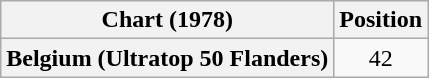<table class="wikitable plainrowheaders" style="text-align:center">
<tr>
<th scope="col">Chart (1978)</th>
<th scope="col">Position</th>
</tr>
<tr>
<th scope="row">Belgium (Ultratop 50 Flanders)</th>
<td>42</td>
</tr>
</table>
